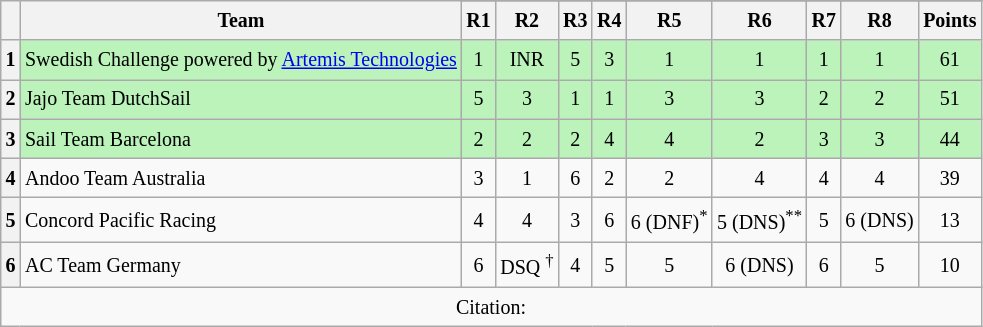<table class="wikitable" style="font-size:10pt;line-height:1.5;text-align: center;">
<tr>
<th rowspan="2"></th>
<th rowspan="2">Team</th>
</tr>
<tr>
<th>R1</th>
<th>R2</th>
<th>R3</th>
<th>R4</th>
<th>R5</th>
<th>R6</th>
<th>R7</th>
<th>R8</th>
<th>Points</th>
</tr>
<tr>
<th>1</th>
<td align="left" bgcolor="#BBF3BB"> Swedish Challenge powered by <a href='#'>Artemis Technologies</a></td>
<td bgcolor="#BBF3BB">1</td>
<td bgcolor="#BBF3BB">INR</td>
<td bgcolor="#BBF3BB">5</td>
<td bgcolor="#BBF3BB">3</td>
<td bgcolor="#BBF3BB">1</td>
<td bgcolor="#BBF3BB">1</td>
<td bgcolor="#BBF3BB">1</td>
<td bgcolor="#BBF3BB">1</td>
<td bgcolor="#BBF3BB">61</td>
</tr>
<tr>
<th>2</th>
<td align="left" bgcolor="#BBF3BB"> Jajo Team DutchSail</td>
<td bgcolor="#BBF3BB">5</td>
<td bgcolor="#BBF3BB">3</td>
<td bgcolor="#BBF3BB">1</td>
<td bgcolor="#BBF3BB">1</td>
<td bgcolor="#BBF3BB">3</td>
<td bgcolor="#BBF3BB">3</td>
<td bgcolor="#BBF3BB">2</td>
<td bgcolor="#BBF3BB">2</td>
<td bgcolor="#BBF3BB">51</td>
</tr>
<tr>
<th>3</th>
<td align="left" bgcolor="#BBF3BB"> Sail Team Barcelona</td>
<td bgcolor="#BBF3BB">2</td>
<td bgcolor="#BBF3BB">2</td>
<td bgcolor="#BBF3BB">2</td>
<td bgcolor="#BBF3BB">4</td>
<td bgcolor="#BBF3BB">4</td>
<td bgcolor="#BBF3BB">2</td>
<td bgcolor="#BBF3BB">3</td>
<td bgcolor="#BBF3BB">3</td>
<td bgcolor="#BBF3BB">44</td>
</tr>
<tr>
<th>4</th>
<td align="left"> Andoo Team Australia</td>
<td>3</td>
<td>1</td>
<td>6</td>
<td>2</td>
<td>2</td>
<td>4</td>
<td>4</td>
<td>4</td>
<td>39</td>
</tr>
<tr>
<th>5</th>
<td align="left"> Concord Pacific Racing</td>
<td>4</td>
<td>4</td>
<td>3</td>
<td>6</td>
<td>6 (DNF)<sup>*</sup></td>
<td>5 (DNS)<sup>**</sup></td>
<td>5</td>
<td>6 (DNS)</td>
<td>13</td>
</tr>
<tr>
<th>6</th>
<td align="left"> AC Team Germany</td>
<td>6</td>
<td>DSQ <sup>†</sup></td>
<td>4</td>
<td>5</td>
<td>5</td>
<td>6 (DNS)</td>
<td>6</td>
<td>5</td>
<td>10</td>
</tr>
<tr>
<td colspan="12" align=center>Citation:</td>
</tr>
</table>
